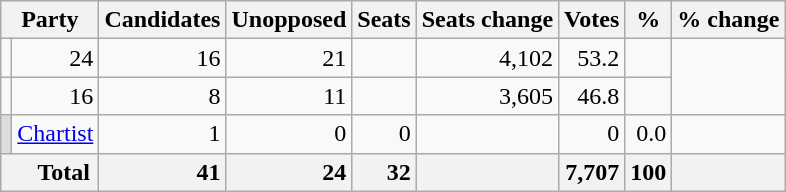<table class="wikitable sortable">
<tr>
<th colspan=2>Party</th>
<th>Candidates</th>
<th>Unopposed</th>
<th>Seats</th>
<th>Seats change</th>
<th>Votes</th>
<th>%</th>
<th>% change</th>
</tr>
<tr>
<td></td>
<td align=right>24</td>
<td align=right>16</td>
<td align=right>21</td>
<td align=right></td>
<td align=right>4,102</td>
<td align=right>53.2</td>
<td align=right></td>
</tr>
<tr>
<td></td>
<td align=right>16</td>
<td align=right>8</td>
<td align=right>11</td>
<td align=right></td>
<td align=right>3,605</td>
<td align=right>46.8</td>
<td align=right></td>
</tr>
<tr>
<td bgcolor="#DDDDDD"></td>
<td><a href='#'>Chartist</a></td>
<td align=right>1</td>
<td align=right>0</td>
<td align=right>0</td>
<td align=right></td>
<td align=right>0</td>
<td align=right>0.0</td>
<td align=right></td>
</tr>
<tr class="sortbottom" style="font-weight: bold; text-align: right; background: #f2f2f2;">
<th colspan="2" style="padding-left: 1.5em; text-align: left;">Total</th>
<td align=right>41</td>
<td align=right>24</td>
<td align=right>32</td>
<td align=right></td>
<td align=right>7,707</td>
<td align=right>100</td>
<td align=right></td>
</tr>
</table>
